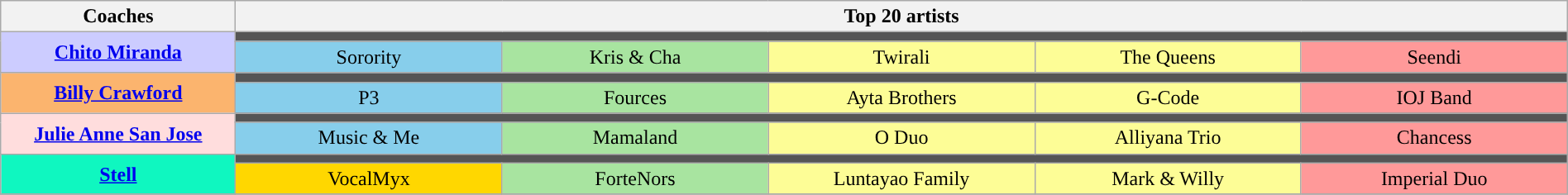<table class="wikitable" style="text-align:center; width:100%">
<tr>
<th scope="col" style="width:15%">Coaches</th>
<th colspan="9" scope="col" style="width:85%;">Top 20 artists</th>
</tr>
<tr>
<th rowspan="2" style="background:#ccf"><a href='#'>Chito Miranda</a></th>
<td colspan="5" style="background:#555;"></td>
</tr>
<tr>
<td style="background:skyblue;">Sorority</td>
<td style="background:#A8E4A0;">Kris & Cha</td>
<td style="background:#FDFD96;">Twirali</td>
<td style="background:#FDFD96;">The Queens</td>
<td style="background:#ff9999;">Seendi</td>
</tr>
<tr>
<th rowspan="2" style="background:#fbb46e"><a href='#'>Billy Crawford</a></th>
<td colspan="5" style="background:#555;"></td>
</tr>
<tr>
<td style="background:skyblue;">P3</td>
<td style="background:#A8E4A0;">Fources</td>
<td style="background:#FDFD96;">Ayta Brothers</td>
<td style="background:#FDFD96;">G-Code</td>
<td style="background:#ff9999;">IOJ Band</td>
</tr>
<tr>
<th rowspan="2" style="background:#ffdddd"><a href='#'>Julie Anne San Jose</a></th>
<td colspan="5" style="background:#555;"></td>
</tr>
<tr>
<td style="background:skyblue;">Music & Me</td>
<td style="background:#A8E4A0;">Mamaland</td>
<td style="background:#FDFD96;">O Duo</td>
<td style="background:#FDFD96;">Alliyana Trio</td>
<td style="background:#ff9999;">Chancess</td>
</tr>
<tr>
<th rowspan="2" style="background:#0ff7c0"><a href='#'>Stell</a></th>
<td colspan="5" style="background:#555;"></td>
</tr>
<tr>
<td style="background:gold;">VocalMyx</td>
<td style="background:#A8E4A0;" width=17%">ForteNors</td>
<td style="background:#FDFD96;" width=17%">Luntayao Family</td>
<td style="background:#FDFD96;" width=17%">Mark & Willy</td>
<td width="17%" style="background:#ff9999;">Imperial Duo</td>
</tr>
<tr>
</tr>
</table>
